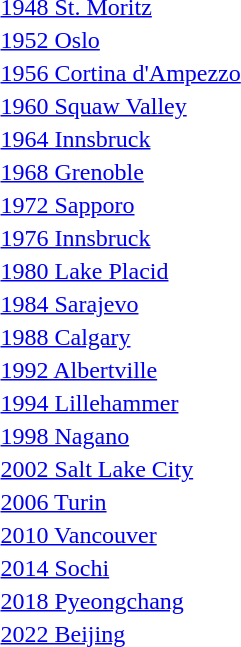<table>
<tr>
<td><a href='#'>1948 St. Moritz</a><br></td>
<td></td>
<td></td>
<td></td>
</tr>
<tr>
<td><a href='#'>1952 Oslo</a><br></td>
<td></td>
<td></td>
<td></td>
</tr>
<tr>
<td><a href='#'>1956 Cortina d'Ampezzo</a><br></td>
<td></td>
<td></td>
<td></td>
</tr>
<tr>
<td><a href='#'>1960 Squaw Valley</a><br></td>
<td></td>
<td></td>
<td></td>
</tr>
<tr>
<td><a href='#'>1964 Innsbruck</a><br></td>
<td></td>
<td></td>
<td></td>
</tr>
<tr>
<td><a href='#'>1968 Grenoble</a><br></td>
<td></td>
<td></td>
<td></td>
</tr>
<tr>
<td><a href='#'>1972 Sapporo</a><br></td>
<td></td>
<td></td>
<td></td>
</tr>
<tr>
<td><a href='#'>1976 Innsbruck</a><br></td>
<td></td>
<td></td>
<td></td>
</tr>
<tr>
<td><a href='#'>1980 Lake Placid</a><br></td>
<td></td>
<td></td>
<td></td>
</tr>
<tr>
<td><a href='#'>1984 Sarajevo</a><br></td>
<td></td>
<td></td>
<td></td>
</tr>
<tr>
<td><a href='#'>1988 Calgary</a><br></td>
<td></td>
<td></td>
<td></td>
</tr>
<tr>
<td><a href='#'>1992 Albertville</a><br></td>
<td></td>
<td></td>
<td></td>
</tr>
<tr>
<td><a href='#'>1994 Lillehammer</a><br></td>
<td></td>
<td></td>
<td></td>
</tr>
<tr>
<td><a href='#'>1998 Nagano</a><br></td>
<td></td>
<td></td>
<td></td>
</tr>
<tr>
<td><a href='#'>2002 Salt Lake City</a><br></td>
<td></td>
<td></td>
<td></td>
</tr>
<tr>
<td><a href='#'>2006 Turin</a><br></td>
<td></td>
<td></td>
<td></td>
</tr>
<tr>
<td><a href='#'>2010 Vancouver</a><br></td>
<td></td>
<td></td>
<td></td>
</tr>
<tr>
<td><a href='#'>2014 Sochi</a><br></td>
<td></td>
<td></td>
<td></td>
</tr>
<tr>
<td><a href='#'>2018 Pyeongchang</a><br></td>
<td></td>
<td></td>
<td></td>
</tr>
<tr>
<td><a href='#'>2022 Beijing</a> <br></td>
<td></td>
<td></td>
<td></td>
</tr>
<tr>
</tr>
</table>
